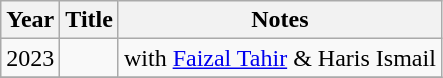<table class="wikitable">
<tr>
<th>Year</th>
<th>Title</th>
<th>Notes</th>
</tr>
<tr>
<td>2023</td>
<td></td>
<td>with <a href='#'>Faizal Tahir</a> & Haris Ismail</td>
</tr>
<tr>
</tr>
</table>
